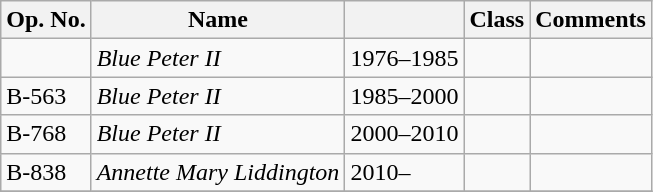<table class="wikitable">
<tr>
<th>Op. No.</th>
<th>Name</th>
<th></th>
<th>Class</th>
<th>Comments</th>
</tr>
<tr>
<td></td>
<td><em>Blue Peter II</em></td>
<td>1976–1985</td>
<td></td>
<td></td>
</tr>
<tr>
<td>B-563</td>
<td><em>Blue Peter II</em></td>
<td>1985–2000</td>
<td></td>
<td></td>
</tr>
<tr>
<td>B-768</td>
<td><em>Blue Peter II</em></td>
<td>2000–2010</td>
<td></td>
<td></td>
</tr>
<tr>
<td>B-838</td>
<td><em>Annette Mary Liddington</em></td>
<td>2010–</td>
<td></td>
<td></td>
</tr>
<tr>
</tr>
</table>
